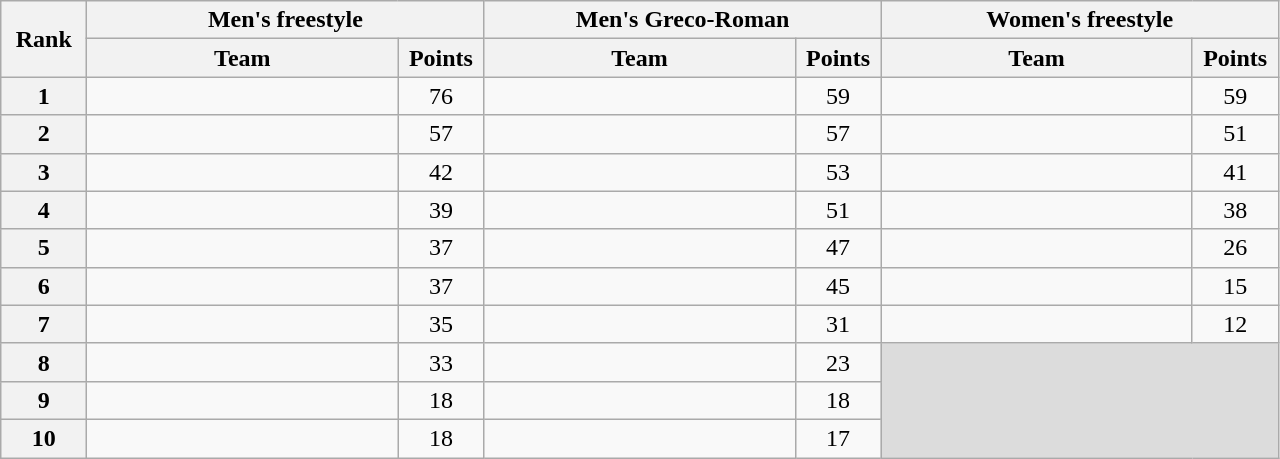<table class="wikitable" style="text-align:center;">
<tr>
<th width=50 rowspan="2">Rank</th>
<th colspan="2">Men's freestyle</th>
<th colspan="2">Men's Greco-Roman</th>
<th colspan="2">Women's freestyle</th>
</tr>
<tr>
<th width=200>Team</th>
<th width=50>Points</th>
<th width=200>Team</th>
<th width=50>Points</th>
<th width=200>Team</th>
<th width=50>Points</th>
</tr>
<tr>
<th>1</th>
<td align=left></td>
<td>76</td>
<td align=left></td>
<td>59</td>
<td align=left></td>
<td>59</td>
</tr>
<tr>
<th>2</th>
<td align=left></td>
<td>57</td>
<td align=left></td>
<td>57</td>
<td align=left></td>
<td>51</td>
</tr>
<tr>
<th>3</th>
<td align=left></td>
<td>42</td>
<td align=left></td>
<td>53</td>
<td align=left></td>
<td>41</td>
</tr>
<tr>
<th>4</th>
<td align=left></td>
<td>39</td>
<td align=left></td>
<td>51</td>
<td align=left></td>
<td>38</td>
</tr>
<tr>
<th>5</th>
<td align=left></td>
<td>37</td>
<td align=left></td>
<td>47</td>
<td align=left></td>
<td>26</td>
</tr>
<tr>
<th>6</th>
<td align=left></td>
<td>37</td>
<td align=left></td>
<td>45</td>
<td align=left></td>
<td>15</td>
</tr>
<tr>
<th>7</th>
<td align=left></td>
<td>35</td>
<td align=left></td>
<td>31</td>
<td align=left></td>
<td>12</td>
</tr>
<tr>
<th>8</th>
<td align=left></td>
<td>33</td>
<td align=left></td>
<td>23</td>
<td bgcolor=#DCDCDC rowspan=3 colspan=2></td>
</tr>
<tr>
<th>9</th>
<td align=left></td>
<td>18</td>
<td align=left></td>
<td>18</td>
</tr>
<tr>
<th>10</th>
<td align=left></td>
<td>18</td>
<td align=left></td>
<td>17</td>
</tr>
</table>
